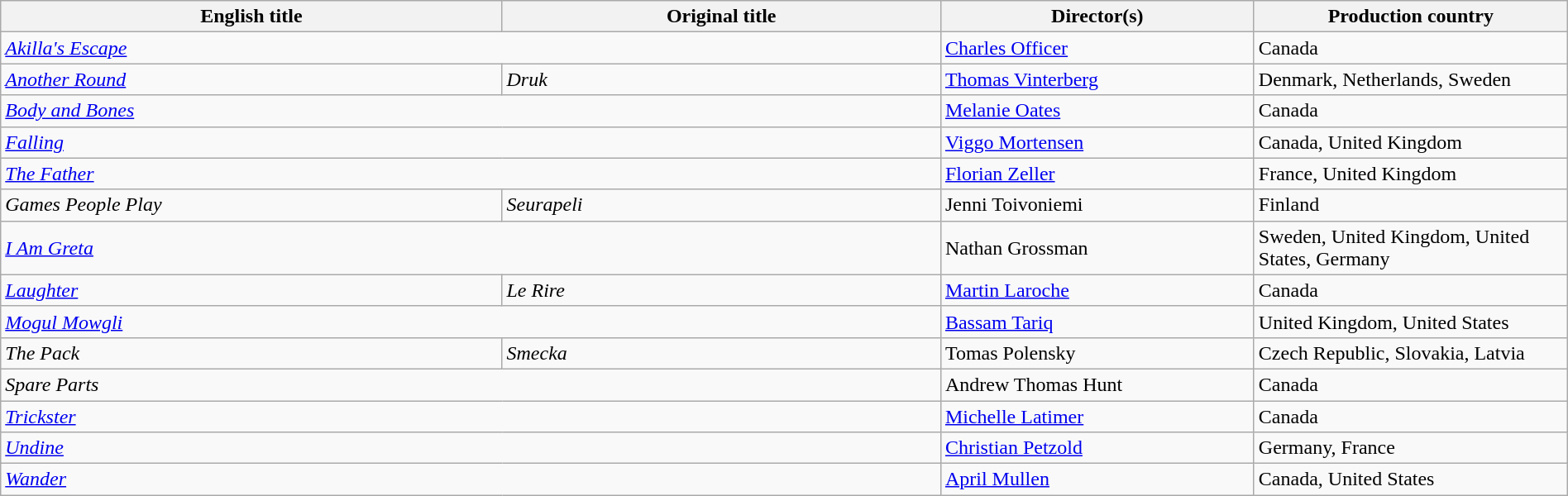<table class="wikitable" width=100%>
<tr>
<th scope="col" width="32%">English title</th>
<th scope="col" width="28%">Original title</th>
<th scope="col" width="20%">Director(s)</th>
<th scope="col" width="20%">Production country</th>
</tr>
<tr>
<td colspan=2><em><a href='#'>Akilla's Escape</a></em></td>
<td><a href='#'>Charles Officer</a></td>
<td>Canada</td>
</tr>
<tr>
<td><em><a href='#'>Another Round</a></em></td>
<td><em>Druk</em></td>
<td><a href='#'>Thomas Vinterberg</a></td>
<td>Denmark, Netherlands, Sweden</td>
</tr>
<tr>
<td colspan=2><em><a href='#'>Body and Bones</a></em></td>
<td><a href='#'>Melanie Oates</a></td>
<td>Canada</td>
</tr>
<tr>
<td colspan=2><em><a href='#'>Falling</a></em></td>
<td><a href='#'>Viggo Mortensen</a></td>
<td>Canada, United Kingdom</td>
</tr>
<tr>
<td colspan=2><em><a href='#'>The Father</a></em></td>
<td><a href='#'>Florian Zeller</a></td>
<td>France, United Kingdom</td>
</tr>
<tr>
<td><em>Games People Play</em></td>
<td><em>Seurapeli</em></td>
<td>Jenni Toivoniemi</td>
<td>Finland</td>
</tr>
<tr>
<td colspan=2><em><a href='#'>I Am Greta</a></em></td>
<td>Nathan Grossman</td>
<td>Sweden, United Kingdom, United States, Germany</td>
</tr>
<tr>
<td><em><a href='#'>Laughter</a></em></td>
<td><em>Le Rire</em></td>
<td><a href='#'>Martin Laroche</a></td>
<td>Canada</td>
</tr>
<tr>
<td colspan=2><em><a href='#'>Mogul Mowgli</a></em></td>
<td><a href='#'>Bassam Tariq</a></td>
<td>United Kingdom, United States</td>
</tr>
<tr>
<td><em>The Pack</em></td>
<td><em>Smecka</em></td>
<td>Tomas Polensky</td>
<td>Czech Republic, Slovakia, Latvia</td>
</tr>
<tr>
<td colspan=2><em>Spare Parts</em></td>
<td>Andrew Thomas Hunt</td>
<td>Canada</td>
</tr>
<tr>
<td colspan=2><em><a href='#'>Trickster</a></em></td>
<td><a href='#'>Michelle Latimer</a></td>
<td>Canada</td>
</tr>
<tr>
<td colspan=2><em><a href='#'>Undine</a></em></td>
<td><a href='#'>Christian Petzold</a></td>
<td>Germany, France</td>
</tr>
<tr>
<td colspan=2><em><a href='#'>Wander</a></em></td>
<td><a href='#'>April Mullen</a></td>
<td>Canada, United States</td>
</tr>
</table>
